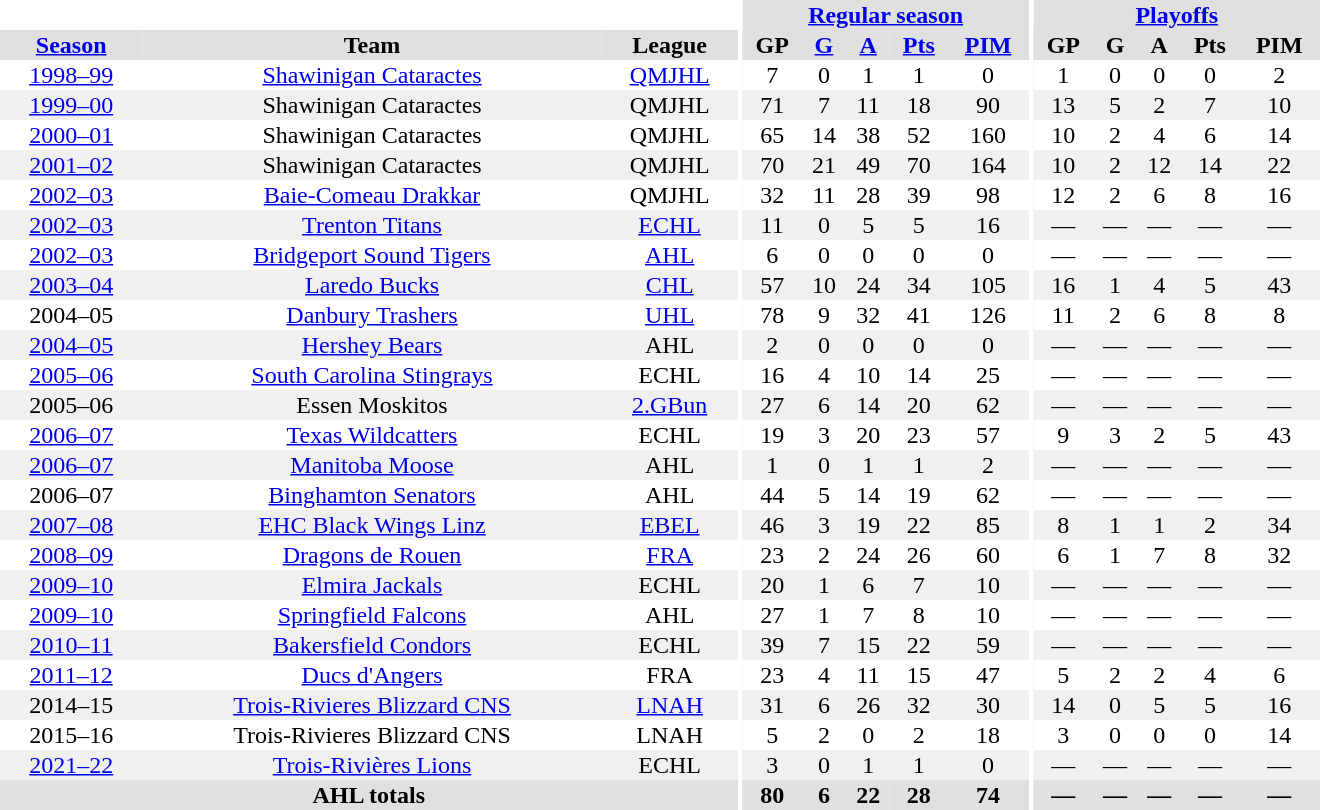<table border="0" cellpadding="1" cellspacing="0" style="text-align:center; width:55em">
<tr bgcolor="#e0e0e0">
<th colspan="3" bgcolor="#ffffff"></th>
<th rowspan="99" bgcolor="#ffffff"></th>
<th colspan="5"><a href='#'>Regular season</a></th>
<th rowspan="99" bgcolor="#ffffff"></th>
<th colspan="5"><a href='#'>Playoffs</a></th>
</tr>
<tr bgcolor="#e0e0e0">
<th><a href='#'>Season</a></th>
<th>Team</th>
<th>League</th>
<th>GP</th>
<th><a href='#'>G</a></th>
<th><a href='#'>A</a></th>
<th><a href='#'>Pts</a></th>
<th><a href='#'>PIM</a></th>
<th>GP</th>
<th>G</th>
<th>A</th>
<th>Pts</th>
<th>PIM</th>
</tr>
<tr align="center">
<td><a href='#'>1998–99</a></td>
<td><a href='#'>Shawinigan Cataractes</a></td>
<td><a href='#'>QMJHL</a></td>
<td>7</td>
<td>0</td>
<td>1</td>
<td>1</td>
<td>0</td>
<td>1</td>
<td>0</td>
<td>0</td>
<td>0</td>
<td>2</td>
</tr>
<tr align="center" bgcolor="#f0f0f0">
<td><a href='#'>1999–00</a></td>
<td>Shawinigan Cataractes</td>
<td>QMJHL</td>
<td>71</td>
<td>7</td>
<td>11</td>
<td>18</td>
<td>90</td>
<td>13</td>
<td>5</td>
<td>2</td>
<td>7</td>
<td>10</td>
</tr>
<tr align="center">
<td><a href='#'>2000–01</a></td>
<td>Shawinigan Cataractes</td>
<td>QMJHL</td>
<td>65</td>
<td>14</td>
<td>38</td>
<td>52</td>
<td>160</td>
<td>10</td>
<td>2</td>
<td>4</td>
<td>6</td>
<td>14</td>
</tr>
<tr align="center" bgcolor="#f0f0f0">
<td><a href='#'>2001–02</a></td>
<td>Shawinigan Cataractes</td>
<td>QMJHL</td>
<td>70</td>
<td>21</td>
<td>49</td>
<td>70</td>
<td>164</td>
<td>10</td>
<td>2</td>
<td>12</td>
<td>14</td>
<td>22</td>
</tr>
<tr align="center">
<td><a href='#'>2002–03</a></td>
<td><a href='#'>Baie-Comeau Drakkar</a></td>
<td>QMJHL</td>
<td>32</td>
<td>11</td>
<td>28</td>
<td>39</td>
<td>98</td>
<td>12</td>
<td>2</td>
<td>6</td>
<td>8</td>
<td>16</td>
</tr>
<tr align="center" bgcolor="#f0f0f0">
<td><a href='#'>2002–03</a></td>
<td><a href='#'>Trenton Titans</a></td>
<td><a href='#'>ECHL</a></td>
<td>11</td>
<td>0</td>
<td>5</td>
<td>5</td>
<td>16</td>
<td>—</td>
<td>—</td>
<td>—</td>
<td>—</td>
<td>—</td>
</tr>
<tr align="center">
<td><a href='#'>2002–03</a></td>
<td><a href='#'>Bridgeport Sound Tigers</a></td>
<td><a href='#'>AHL</a></td>
<td>6</td>
<td>0</td>
<td>0</td>
<td>0</td>
<td>0</td>
<td>—</td>
<td>—</td>
<td>—</td>
<td>—</td>
<td>—</td>
</tr>
<tr align="center" bgcolor="#f0f0f0">
<td><a href='#'>2003–04</a></td>
<td><a href='#'>Laredo Bucks</a></td>
<td><a href='#'>CHL</a></td>
<td>57</td>
<td>10</td>
<td>24</td>
<td>34</td>
<td>105</td>
<td>16</td>
<td>1</td>
<td>4</td>
<td>5</td>
<td>43</td>
</tr>
<tr align="center">
<td>2004–05</td>
<td><a href='#'>Danbury Trashers</a></td>
<td><a href='#'>UHL</a></td>
<td>78</td>
<td>9</td>
<td>32</td>
<td>41</td>
<td>126</td>
<td>11</td>
<td>2</td>
<td>6</td>
<td>8</td>
<td>8</td>
</tr>
<tr align="center" bgcolor="#f0f0f0">
<td><a href='#'>2004–05</a></td>
<td><a href='#'>Hershey Bears</a></td>
<td>AHL</td>
<td>2</td>
<td>0</td>
<td>0</td>
<td>0</td>
<td>0</td>
<td>—</td>
<td>—</td>
<td>—</td>
<td>—</td>
<td>—</td>
</tr>
<tr align="center">
<td><a href='#'>2005–06</a></td>
<td><a href='#'>South Carolina Stingrays</a></td>
<td>ECHL</td>
<td>16</td>
<td>4</td>
<td>10</td>
<td>14</td>
<td>25</td>
<td>—</td>
<td>—</td>
<td>—</td>
<td>—</td>
<td>—</td>
</tr>
<tr align="center" bgcolor="#f0f0f0">
<td>2005–06</td>
<td>Essen Moskitos</td>
<td><a href='#'>2.GBun</a></td>
<td>27</td>
<td>6</td>
<td>14</td>
<td>20</td>
<td>62</td>
<td>—</td>
<td>—</td>
<td>—</td>
<td>—</td>
<td>—</td>
</tr>
<tr align="center">
<td><a href='#'>2006–07</a></td>
<td><a href='#'>Texas Wildcatters</a></td>
<td>ECHL</td>
<td>19</td>
<td>3</td>
<td>20</td>
<td>23</td>
<td>57</td>
<td>9</td>
<td>3</td>
<td>2</td>
<td>5</td>
<td>43</td>
</tr>
<tr align="center" bgcolor="#f0f0f0">
<td><a href='#'>2006–07</a></td>
<td><a href='#'>Manitoba Moose</a></td>
<td>AHL</td>
<td>1</td>
<td>0</td>
<td>1</td>
<td>1</td>
<td>2</td>
<td>—</td>
<td>—</td>
<td>—</td>
<td>—</td>
<td>—</td>
</tr>
<tr align="center">
<td>2006–07</td>
<td><a href='#'>Binghamton Senators</a></td>
<td>AHL</td>
<td>44</td>
<td>5</td>
<td>14</td>
<td>19</td>
<td>62</td>
<td>—</td>
<td>—</td>
<td>—</td>
<td>—</td>
<td>—</td>
</tr>
<tr align="center" bgcolor="#f0f0f0">
<td><a href='#'>2007–08</a></td>
<td><a href='#'>EHC Black Wings Linz</a></td>
<td><a href='#'>EBEL</a></td>
<td>46</td>
<td>3</td>
<td>19</td>
<td>22</td>
<td>85</td>
<td>8</td>
<td>1</td>
<td>1</td>
<td>2</td>
<td>34</td>
</tr>
<tr align="center">
<td><a href='#'>2008–09</a></td>
<td><a href='#'>Dragons de Rouen</a></td>
<td><a href='#'>FRA</a></td>
<td>23</td>
<td>2</td>
<td>24</td>
<td>26</td>
<td>60</td>
<td>6</td>
<td>1</td>
<td>7</td>
<td>8</td>
<td>32</td>
</tr>
<tr align="center" bgcolor="#f0f0f0">
<td><a href='#'>2009–10</a></td>
<td><a href='#'>Elmira Jackals</a></td>
<td>ECHL</td>
<td>20</td>
<td>1</td>
<td>6</td>
<td>7</td>
<td>10</td>
<td>—</td>
<td>—</td>
<td>—</td>
<td>—</td>
<td>—</td>
</tr>
<tr align="center">
<td><a href='#'>2009–10</a></td>
<td><a href='#'>Springfield Falcons</a></td>
<td>AHL</td>
<td>27</td>
<td>1</td>
<td>7</td>
<td>8</td>
<td>10</td>
<td>—</td>
<td>—</td>
<td>—</td>
<td>—</td>
<td>—</td>
</tr>
<tr align="center" bgcolor="#f0f0f0">
<td><a href='#'>2010–11</a></td>
<td><a href='#'>Bakersfield Condors</a></td>
<td>ECHL</td>
<td>39</td>
<td>7</td>
<td>15</td>
<td>22</td>
<td>59</td>
<td>—</td>
<td>—</td>
<td>—</td>
<td>—</td>
<td>—</td>
</tr>
<tr align="center">
<td><a href='#'>2011–12</a></td>
<td><a href='#'>Ducs d'Angers</a></td>
<td>FRA</td>
<td>23</td>
<td>4</td>
<td>11</td>
<td>15</td>
<td>47</td>
<td>5</td>
<td>2</td>
<td>2</td>
<td>4</td>
<td>6</td>
</tr>
<tr align="center" bgcolor="#f0f0f0">
<td>2014–15</td>
<td><a href='#'>Trois-Rivieres Blizzard CNS</a></td>
<td><a href='#'>LNAH</a></td>
<td>31</td>
<td>6</td>
<td>26</td>
<td>32</td>
<td>30</td>
<td>14</td>
<td>0</td>
<td>5</td>
<td>5</td>
<td>16</td>
</tr>
<tr align="center">
<td>2015–16</td>
<td>Trois-Rivieres Blizzard CNS</td>
<td>LNAH</td>
<td>5</td>
<td>2</td>
<td>0</td>
<td>2</td>
<td>18</td>
<td>3</td>
<td>0</td>
<td>0</td>
<td>0</td>
<td>14</td>
</tr>
<tr align="center" bgcolor="#f0f0f0">
<td><a href='#'>2021–22</a></td>
<td><a href='#'>Trois-Rivières Lions</a></td>
<td>ECHL</td>
<td>3</td>
<td>0</td>
<td>1</td>
<td>1</td>
<td>0</td>
<td>—</td>
<td>—</td>
<td>—</td>
<td>—</td>
<td>—</td>
</tr>
<tr bgcolor="#e0e0e0">
<th colspan="3">AHL totals</th>
<th>80</th>
<th>6</th>
<th>22</th>
<th>28</th>
<th>74</th>
<th>—</th>
<th>—</th>
<th>—</th>
<th>—</th>
<th>—</th>
</tr>
</table>
